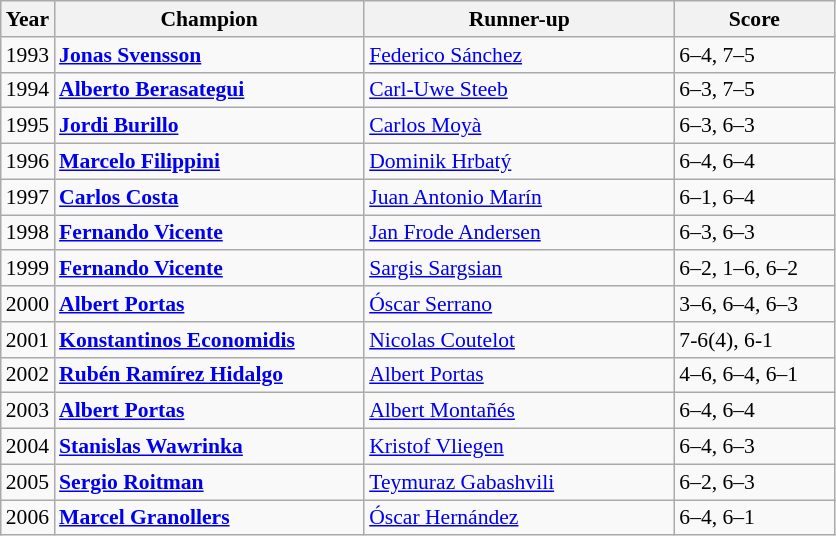<table class="wikitable" style="font-size:90%">
<tr>
<th>Year</th>
<th width="200">Champion</th>
<th width="200">Runner-up</th>
<th width="100">Score</th>
</tr>
<tr>
<td>1993</td>
<td> <strong><a href='#'>Jonas Svensson</a></strong></td>
<td> <a href='#'>Federico Sánchez</a></td>
<td>6–4, 7–5</td>
</tr>
<tr>
<td>1994</td>
<td> <strong><a href='#'>Alberto Berasategui</a></strong></td>
<td> <a href='#'>Carl-Uwe Steeb</a></td>
<td>6–3, 7–5</td>
</tr>
<tr>
<td>1995</td>
<td> <strong><a href='#'>Jordi Burillo</a></strong></td>
<td> <a href='#'>Carlos Moyà</a></td>
<td>6–3, 6–3</td>
</tr>
<tr>
<td>1996</td>
<td> <strong><a href='#'>Marcelo Filippini</a></strong></td>
<td> <a href='#'>Dominik Hrbatý</a></td>
<td>6–4, 6–4</td>
</tr>
<tr>
<td>1997</td>
<td> <strong><a href='#'>Carlos Costa</a></strong></td>
<td> <a href='#'>Juan Antonio Marín</a></td>
<td>6–1, 6–4</td>
</tr>
<tr>
<td>1998</td>
<td> <strong><a href='#'>Fernando Vicente</a></strong></td>
<td> <a href='#'>Jan Frode Andersen</a></td>
<td>6–3, 6–3</td>
</tr>
<tr>
<td>1999</td>
<td> <strong><a href='#'>Fernando Vicente</a></strong></td>
<td> <a href='#'>Sargis Sargsian</a></td>
<td>6–2, 1–6, 6–2</td>
</tr>
<tr>
<td>2000</td>
<td> <strong><a href='#'>Albert Portas</a></strong></td>
<td> <a href='#'>Óscar Serrano</a></td>
<td>3–6, 6–4, 6–3</td>
</tr>
<tr>
<td>2001</td>
<td> <strong><a href='#'>Konstantinos Economidis</a></strong></td>
<td> <a href='#'>Nicolas Coutelot</a></td>
<td>7-6(4), 6-1</td>
</tr>
<tr>
<td>2002</td>
<td> <strong><a href='#'>Rubén Ramírez Hidalgo</a></strong></td>
<td> <a href='#'>Albert Portas</a></td>
<td>4–6, 6–4, 6–1</td>
</tr>
<tr>
<td>2003</td>
<td> <strong><a href='#'>Albert Portas</a></strong></td>
<td> <a href='#'>Albert Montañés</a></td>
<td>6–4, 6–4</td>
</tr>
<tr>
<td>2004</td>
<td> <strong><a href='#'>Stanislas Wawrinka</a></strong></td>
<td> <a href='#'>Kristof Vliegen</a></td>
<td>6–4, 6–3</td>
</tr>
<tr>
<td>2005</td>
<td> <strong><a href='#'>Sergio Roitman</a></strong></td>
<td> <a href='#'>Teymuraz Gabashvili</a></td>
<td>6–2, 6–3</td>
</tr>
<tr>
<td>2006</td>
<td> <strong><a href='#'>Marcel Granollers</a></strong></td>
<td> <a href='#'>Óscar Hernández</a></td>
<td>6–4, 6–1</td>
</tr>
</table>
